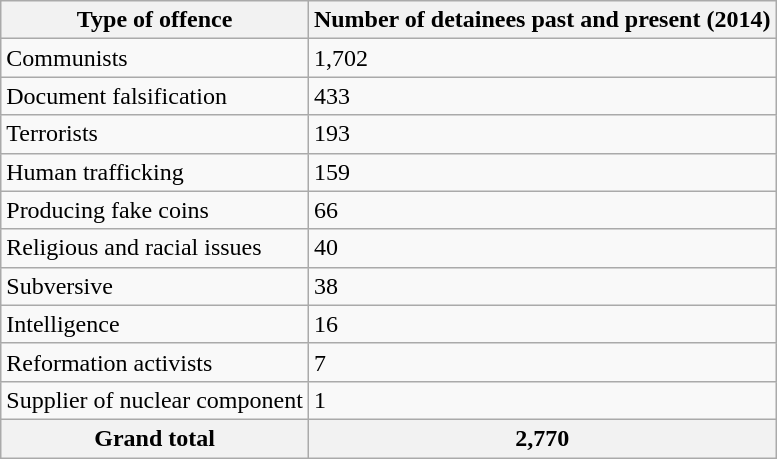<table class=wikitable>
<tr>
<th>Type of offence</th>
<th>Number of detainees past and present (2014)</th>
</tr>
<tr>
<td>Communists</td>
<td>1,702</td>
</tr>
<tr>
<td>Document falsification</td>
<td>433</td>
</tr>
<tr>
<td>Terrorists</td>
<td>193</td>
</tr>
<tr>
<td>Human trafficking</td>
<td>159</td>
</tr>
<tr>
<td>Producing fake coins</td>
<td>66</td>
</tr>
<tr>
<td>Religious and racial issues</td>
<td>40</td>
</tr>
<tr>
<td>Subversive</td>
<td>38</td>
</tr>
<tr>
<td>Intelligence</td>
<td>16</td>
</tr>
<tr>
<td>Reformation activists</td>
<td>7</td>
</tr>
<tr>
<td>Supplier of nuclear component</td>
<td>1</td>
</tr>
<tr>
<th>Grand total</th>
<th>2,770</th>
</tr>
</table>
